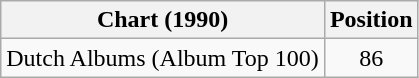<table class="wikitable">
<tr>
<th>Chart (1990)</th>
<th>Position</th>
</tr>
<tr>
<td>Dutch Albums (Album Top 100)</td>
<td style="text-align:center;">86</td>
</tr>
</table>
